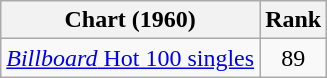<table class="wikitable">
<tr>
<th>Chart (1960)</th>
<th>Rank</th>
</tr>
<tr>
<td><a href='#'><em>Billboard</em> Hot 100 singles</a></td>
<td align="center">89</td>
</tr>
</table>
